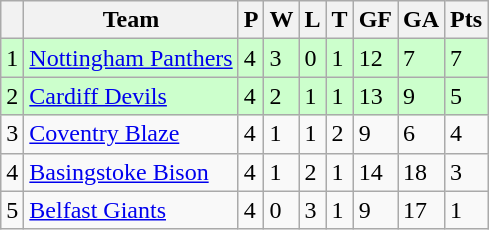<table class="wikitable">
<tr>
<th></th>
<th>Team</th>
<th>P</th>
<th>W</th>
<th>L</th>
<th>T</th>
<th>GF</th>
<th>GA</th>
<th>Pts</th>
</tr>
<tr bgcolor="#CCFFCC">
<td>1</td>
<td><a href='#'>Nottingham Panthers</a></td>
<td>4</td>
<td>3</td>
<td>0</td>
<td>1</td>
<td>12</td>
<td>7</td>
<td>7</td>
</tr>
<tr bgcolor="#CCFFCC">
<td>2</td>
<td><a href='#'>Cardiff Devils</a></td>
<td>4</td>
<td>2</td>
<td>1</td>
<td>1</td>
<td>13</td>
<td>9</td>
<td>5</td>
</tr>
<tr>
<td>3</td>
<td><a href='#'>Coventry Blaze</a></td>
<td>4</td>
<td>1</td>
<td>1</td>
<td>2</td>
<td>9</td>
<td>6</td>
<td>4</td>
</tr>
<tr>
<td>4</td>
<td><a href='#'>Basingstoke Bison</a></td>
<td>4</td>
<td>1</td>
<td>2</td>
<td>1</td>
<td>14</td>
<td>18</td>
<td>3</td>
</tr>
<tr>
<td>5</td>
<td><a href='#'>Belfast Giants</a></td>
<td>4</td>
<td>0</td>
<td>3</td>
<td>1</td>
<td>9</td>
<td>17</td>
<td>1</td>
</tr>
</table>
